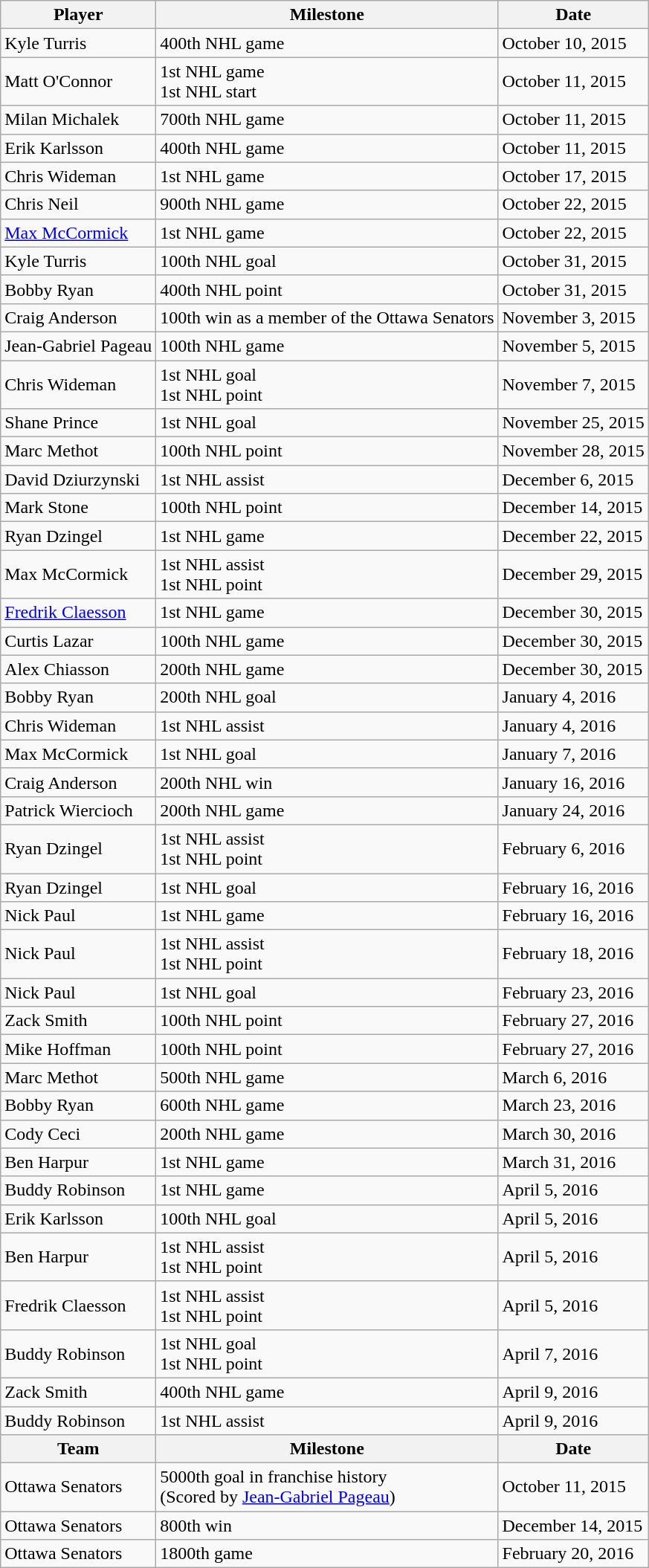<table class="wikitable">
<tr>
<th>Player</th>
<th>Milestone</th>
<th>Date</th>
</tr>
<tr>
<td>Kyle Turris</td>
<td>400th NHL game</td>
<td>October 10, 2015</td>
</tr>
<tr>
<td>Matt O'Connor</td>
<td>1st NHL game<br>1st NHL start</td>
<td>October 11, 2015</td>
</tr>
<tr>
<td>Milan Michalek</td>
<td>700th NHL game</td>
<td>October 11, 2015</td>
</tr>
<tr>
<td>Erik Karlsson</td>
<td>400th NHL game</td>
<td>October 11, 2015</td>
</tr>
<tr>
<td>Chris Wideman</td>
<td>1st NHL game</td>
<td>October 17, 2015</td>
</tr>
<tr>
<td>Chris Neil</td>
<td>900th NHL game</td>
<td>October 22, 2015</td>
</tr>
<tr>
<td><a href='#'>Max McCormick</a></td>
<td>1st NHL game</td>
<td>October 22, 2015</td>
</tr>
<tr>
<td>Kyle Turris</td>
<td>100th NHL goal</td>
<td>October 31, 2015</td>
</tr>
<tr>
<td>Bobby Ryan</td>
<td>400th NHL point</td>
<td>October 31, 2015</td>
</tr>
<tr>
<td>Craig Anderson</td>
<td>100th win as a member of the Ottawa Senators</td>
<td>November 3, 2015</td>
</tr>
<tr>
<td>Jean-Gabriel Pageau</td>
<td>100th NHL game</td>
<td>November 5, 2015</td>
</tr>
<tr>
<td>Chris Wideman</td>
<td>1st NHL goal<br>1st NHL point</td>
<td>November 7, 2015</td>
</tr>
<tr>
<td>Shane Prince</td>
<td>1st NHL goal</td>
<td>November 25, 2015</td>
</tr>
<tr>
<td>Marc Methot</td>
<td>100th NHL point</td>
<td>November 28, 2015</td>
</tr>
<tr>
<td>David Dziurzynski</td>
<td>1st NHL assist</td>
<td>December 6, 2015</td>
</tr>
<tr>
<td>Mark Stone</td>
<td>100th NHL point</td>
<td>December 14, 2015</td>
</tr>
<tr>
<td>Ryan Dzingel</td>
<td>1st NHL game</td>
<td>December 22, 2015</td>
</tr>
<tr>
<td>Max McCormick</td>
<td>1st NHL assist<br>1st NHL point</td>
<td>December 29, 2015</td>
</tr>
<tr>
<td><a href='#'>Fredrik Claesson</a></td>
<td>1st NHL game</td>
<td>December 30, 2015</td>
</tr>
<tr>
<td>Curtis Lazar</td>
<td>100th NHL game</td>
<td>December 30, 2015</td>
</tr>
<tr>
<td>Alex Chiasson</td>
<td>200th NHL game</td>
<td>December 30, 2015</td>
</tr>
<tr>
<td>Bobby Ryan</td>
<td>200th NHL goal</td>
<td>January 4, 2016</td>
</tr>
<tr>
<td>Chris Wideman</td>
<td>1st NHL assist</td>
<td>January 4, 2016</td>
</tr>
<tr>
<td>Max McCormick</td>
<td>1st NHL goal</td>
<td>January 7, 2016</td>
</tr>
<tr>
<td>Craig Anderson</td>
<td>200th NHL win</td>
<td>January 16, 2016</td>
</tr>
<tr>
<td>Patrick Wiercioch</td>
<td>200th NHL game</td>
<td>January 24, 2016</td>
</tr>
<tr>
<td>Ryan Dzingel</td>
<td>1st NHL assist<br>1st NHL point</td>
<td>February 6, 2016</td>
</tr>
<tr>
<td>Ryan Dzingel</td>
<td>1st NHL goal</td>
<td>February 16, 2016</td>
</tr>
<tr>
<td>Nick Paul</td>
<td>1st NHL game</td>
<td>February 16, 2016</td>
</tr>
<tr>
<td>Nick Paul</td>
<td>1st NHL assist<br>1st NHL point</td>
<td>February 18, 2016</td>
</tr>
<tr>
<td>Nick Paul</td>
<td>1st NHL goal</td>
<td>February 23, 2016</td>
</tr>
<tr>
<td>Zack Smith</td>
<td>100th NHL point</td>
<td>February 27, 2016</td>
</tr>
<tr>
<td>Mike Hoffman</td>
<td>100th NHL point</td>
<td>February 27, 2016</td>
</tr>
<tr>
<td>Marc Methot</td>
<td>500th NHL game</td>
<td>March 6, 2016</td>
</tr>
<tr>
<td>Bobby Ryan</td>
<td>600th NHL game</td>
<td>March 23, 2016</td>
</tr>
<tr>
<td>Cody Ceci</td>
<td>200th NHL game</td>
<td>March 30, 2016</td>
</tr>
<tr>
<td>Ben Harpur</td>
<td>1st NHL game</td>
<td>March 31, 2016</td>
</tr>
<tr>
<td>Buddy Robinson</td>
<td>1st NHL game</td>
<td>April 5, 2016</td>
</tr>
<tr>
<td>Erik Karlsson</td>
<td>100th NHL goal</td>
<td>April 5, 2016</td>
</tr>
<tr>
<td>Ben Harpur</td>
<td>1st NHL assist<br>1st NHL point</td>
<td>April 5, 2016</td>
</tr>
<tr>
<td>Fredrik Claesson</td>
<td>1st NHL assist<br>1st NHL point</td>
<td>April 5, 2016</td>
</tr>
<tr>
<td>Buddy Robinson</td>
<td>1st NHL goal<br>1st NHL point</td>
<td>April 7, 2016</td>
</tr>
<tr>
<td>Zack Smith</td>
<td>400th NHL game</td>
<td>April 9, 2016</td>
</tr>
<tr>
<td>Buddy Robinson</td>
<td>1st NHL assist</td>
<td>April 9, 2016</td>
</tr>
<tr>
<th>Team</th>
<th>Milestone</th>
<th>Date</th>
</tr>
<tr>
<td>Ottawa Senators</td>
<td>5000th goal in franchise history<br>(Scored by <a href='#'>Jean-Gabriel Pageau</a>)</td>
<td>October 11, 2015</td>
</tr>
<tr>
<td>Ottawa Senators</td>
<td>800th win</td>
<td>December 14, 2015</td>
</tr>
<tr>
<td>Ottawa Senators</td>
<td>1800th game</td>
<td>February 20, 2016</td>
</tr>
</table>
